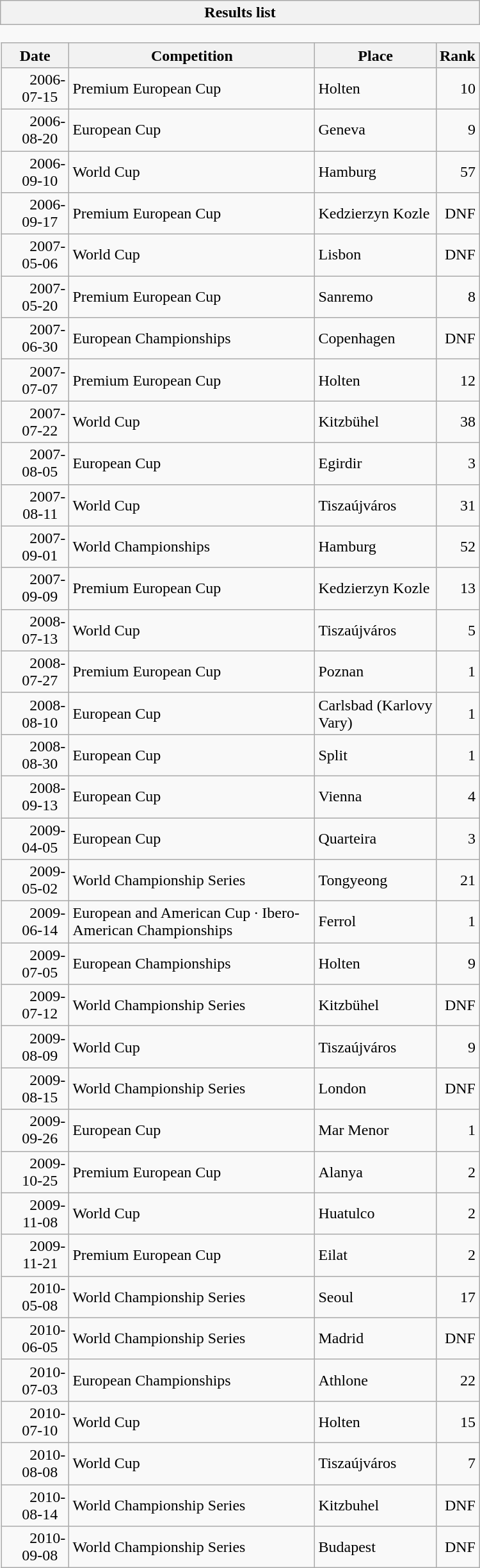<table class="wikitable collapsible collapsed" style="border:none; width:500px;">
<tr>
<th>Results list</th>
</tr>
<tr>
<td style="padding:0; border:none;"><br><table class="wikitable sortable" style="margin:0; width:100%;">
<tr>
<th>Date</th>
<th>Competition</th>
<th>Place</th>
<th>Rank</th>
</tr>
<tr>
<td style="text-align:right">  2006-07-15  </td>
<td>Premium European Cup</td>
<td>Holten</td>
<td style="text-align:right">10</td>
</tr>
<tr>
<td style="text-align:right">  2006-08-20  </td>
<td>European Cup</td>
<td>Geneva</td>
<td style="text-align:right">9</td>
</tr>
<tr>
<td style="text-align:right">  2006-09-10  </td>
<td>World Cup</td>
<td>Hamburg</td>
<td style="text-align:right">57</td>
</tr>
<tr>
<td style="text-align:right">  2006-09-17  </td>
<td>Premium European Cup</td>
<td>Kedzierzyn Kozle</td>
<td style="text-align:right">DNF</td>
</tr>
<tr>
<td style="text-align:right">  2007-05-06  </td>
<td>World Cup</td>
<td>Lisbon</td>
<td style="text-align:right">DNF</td>
</tr>
<tr>
<td style="text-align:right">  2007-05-20  </td>
<td>Premium European Cup</td>
<td>Sanremo</td>
<td style="text-align:right">8</td>
</tr>
<tr>
<td style="text-align:right">  2007-06-30  </td>
<td>European Championships</td>
<td>Copenhagen</td>
<td style="text-align:right">DNF</td>
</tr>
<tr>
<td style="text-align:right">  2007-07-07  </td>
<td>Premium European Cup</td>
<td>Holten</td>
<td style="text-align:right">12</td>
</tr>
<tr>
<td style="text-align:right">  2007-07-22  </td>
<td>World Cup</td>
<td>Kitzbühel</td>
<td style="text-align:right">38</td>
</tr>
<tr>
<td style="text-align:right">  2007-08-05  </td>
<td>European Cup</td>
<td>Egirdir</td>
<td style="text-align:right">3</td>
</tr>
<tr>
<td style="text-align:right">  2007-08-11  </td>
<td>World Cup</td>
<td>Tiszaújváros</td>
<td style="text-align:right">31</td>
</tr>
<tr>
<td style="text-align:right">  2007-09-01  </td>
<td>World Championships</td>
<td>Hamburg</td>
<td style="text-align:right">52</td>
</tr>
<tr>
<td style="text-align:right">  2007-09-09  </td>
<td>Premium European Cup</td>
<td>Kedzierzyn Kozle</td>
<td style="text-align:right">13</td>
</tr>
<tr>
<td style="text-align:right">  2008-07-13  </td>
<td>World Cup</td>
<td>Tiszaújváros</td>
<td style="text-align:right">5</td>
</tr>
<tr>
<td style="text-align:right">  2008-07-27  </td>
<td>Premium European Cup</td>
<td>Poznan</td>
<td style="text-align:right">1</td>
</tr>
<tr>
<td style="text-align:right">  2008-08-10  </td>
<td>European Cup</td>
<td>Carlsbad (Karlovy Vary)</td>
<td style="text-align:right">1</td>
</tr>
<tr>
<td style="text-align:right">  2008-08-30  </td>
<td>European Cup</td>
<td>Split</td>
<td style="text-align:right">1</td>
</tr>
<tr>
<td style="text-align:right">  2008-09-13  </td>
<td>European Cup</td>
<td>Vienna</td>
<td style="text-align:right">4</td>
</tr>
<tr>
<td style="text-align:right">  2009-04-05  </td>
<td>European Cup</td>
<td>Quarteira</td>
<td style="text-align:right">3</td>
</tr>
<tr>
<td style="text-align:right">  2009-05-02  </td>
<td>World Championship Series</td>
<td>Tongyeong</td>
<td style="text-align:right">21</td>
</tr>
<tr>
<td style="text-align:right">  2009-06-14  </td>
<td>European and American Cup · Ibero-American Championships</td>
<td>Ferrol</td>
<td style="text-align:right">1</td>
</tr>
<tr>
<td style="text-align:right">  2009-07-05  </td>
<td>European Championships</td>
<td>Holten</td>
<td style="text-align:right">9</td>
</tr>
<tr>
<td style="text-align:right">  2009-07-12  </td>
<td>World Championship Series</td>
<td>Kitzbühel</td>
<td style="text-align:right">DNF</td>
</tr>
<tr>
<td style="text-align:right">  2009-08-09  </td>
<td>World Cup</td>
<td>Tiszaújváros</td>
<td style="text-align:right">9</td>
</tr>
<tr>
<td style="text-align:right">  2009-08-15  </td>
<td>World Championship Series</td>
<td>London</td>
<td style="text-align:right">DNF</td>
</tr>
<tr>
<td style="text-align:right">  2009-09-26  </td>
<td>European Cup</td>
<td>Mar Menor</td>
<td style="text-align:right">1</td>
</tr>
<tr>
<td style="text-align:right">  2009-10-25  </td>
<td>Premium European Cup</td>
<td>Alanya</td>
<td style="text-align:right">2</td>
</tr>
<tr>
<td style="text-align:right">  2009-11-08  </td>
<td>World Cup</td>
<td>Huatulco</td>
<td style="text-align:right">2</td>
</tr>
<tr>
<td style="text-align:right">  2009-11-21  </td>
<td>Premium European Cup</td>
<td>Eilat</td>
<td style="text-align:right">2</td>
</tr>
<tr>
<td style="text-align:right">  2010-05-08  </td>
<td>World Championship Series</td>
<td>Seoul</td>
<td style="text-align:right">17</td>
</tr>
<tr>
<td style="text-align:right">  2010-06-05  </td>
<td>World Championship Series</td>
<td>Madrid</td>
<td style="text-align:right">DNF</td>
</tr>
<tr>
<td style="text-align:right">  2010-07-03  </td>
<td>European Championships</td>
<td>Athlone</td>
<td style="text-align:right">22</td>
</tr>
<tr>
<td style="text-align:right">  2010-07-10  </td>
<td>World Cup</td>
<td>Holten</td>
<td style="text-align:right">15</td>
</tr>
<tr>
<td style="text-align:right">  2010-08-08  </td>
<td>World Cup</td>
<td>Tiszaújváros</td>
<td style="text-align:right">7</td>
</tr>
<tr>
<td style="text-align:right">  2010-08-14  </td>
<td>World Championship Series</td>
<td>Kitzbuhel</td>
<td style="text-align:right">DNF</td>
</tr>
<tr>
<td style="text-align:right">  2010-09-08  </td>
<td>World Championship Series</td>
<td>Budapest</td>
<td style="text-align:right">DNF</td>
</tr>
</table>
</td>
</tr>
</table>
